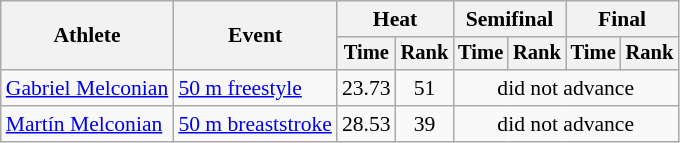<table class=wikitable style="font-size:90%">
<tr>
<th rowspan="2">Athlete</th>
<th rowspan="2">Event</th>
<th colspan="2">Heat</th>
<th colspan="2">Semifinal</th>
<th colspan="2">Final</th>
</tr>
<tr style="font-size:95%">
<th>Time</th>
<th>Rank</th>
<th>Time</th>
<th>Rank</th>
<th>Time</th>
<th>Rank</th>
</tr>
<tr align=center>
<td align=left><a href='#'>Gabriel Melconian</a></td>
<td align=left><a href='#'>50 m freestyle</a></td>
<td>23.73</td>
<td>51</td>
<td colspan=4>did not advance</td>
</tr>
<tr align=center>
<td align=left><a href='#'>Martín Melconian</a></td>
<td align=left><a href='#'>50 m breaststroke</a></td>
<td>28.53</td>
<td>39</td>
<td colspan=4>did not advance</td>
</tr>
</table>
